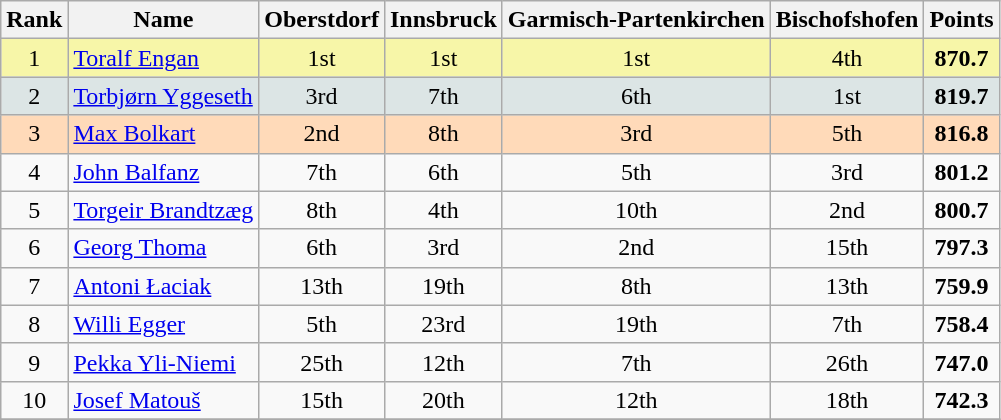<table class="wikitable sortable">
<tr>
<th align=Center>Rank</th>
<th>Name</th>
<th>Oberstdorf</th>
<th>Innsbruck</th>
<th>Garmisch-Partenkirchen</th>
<th>Bischofshofen</th>
<th>Points</th>
</tr>
<tr style="background:#F7F6A8">
<td align=center>1</td>
<td> <a href='#'>Toralf Engan</a></td>
<td align=center>1st</td>
<td align=center>1st</td>
<td align=center>1st</td>
<td align=center>4th</td>
<td align=center><strong>870.7</strong></td>
</tr>
<tr style="background: #DCE5E5;">
<td align=center>2</td>
<td> <a href='#'>Torbjørn Yggeseth</a></td>
<td align=center>3rd</td>
<td align=center>7th</td>
<td align=center>6th</td>
<td align=center>1st</td>
<td align=center><strong>819.7</strong></td>
</tr>
<tr style="background: #FFDAB9;">
<td align=center>3</td>
<td> <a href='#'>Max Bolkart</a></td>
<td align=center>2nd</td>
<td align=center>8th</td>
<td align=center>3rd</td>
<td align=center>5th</td>
<td align=center><strong>816.8</strong></td>
</tr>
<tr>
<td align=center>4</td>
<td> <a href='#'>John Balfanz</a></td>
<td align=center>7th</td>
<td align=center>6th</td>
<td align=center>5th</td>
<td align=center>3rd</td>
<td align=center><strong>801.2</strong></td>
</tr>
<tr>
<td align=center>5</td>
<td> <a href='#'>Torgeir Brandtzæg</a></td>
<td align=center>8th</td>
<td align=center>4th</td>
<td align=center>10th</td>
<td align=center>2nd</td>
<td align=center><strong>800.7</strong></td>
</tr>
<tr>
<td align=center>6</td>
<td> <a href='#'>Georg Thoma</a></td>
<td align=center>6th</td>
<td align=center>3rd</td>
<td align=center>2nd</td>
<td align=center>15th</td>
<td align=center><strong>797.3</strong></td>
</tr>
<tr>
<td align=center>7</td>
<td> <a href='#'>Antoni Łaciak</a></td>
<td align=center>13th</td>
<td align=center>19th</td>
<td align=center>8th</td>
<td align=center>13th</td>
<td align=center><strong>759.9</strong></td>
</tr>
<tr>
<td align=center>8</td>
<td> <a href='#'>Willi Egger</a></td>
<td align=center>5th</td>
<td align=center>23rd</td>
<td align=center>19th</td>
<td align=center>7th</td>
<td align=center><strong>758.4</strong></td>
</tr>
<tr>
<td align=center>9</td>
<td> <a href='#'>Pekka Yli-Niemi</a></td>
<td align=center>25th</td>
<td align=center>12th</td>
<td align=center>7th</td>
<td align=center>26th</td>
<td align=center><strong>747.0</strong></td>
</tr>
<tr>
<td align=center>10</td>
<td> <a href='#'>Josef Matouš</a></td>
<td align=center>15th</td>
<td align=center>20th</td>
<td align=center>12th</td>
<td align=center>18th</td>
<td align=center><strong>742.3</strong></td>
</tr>
<tr>
</tr>
</table>
